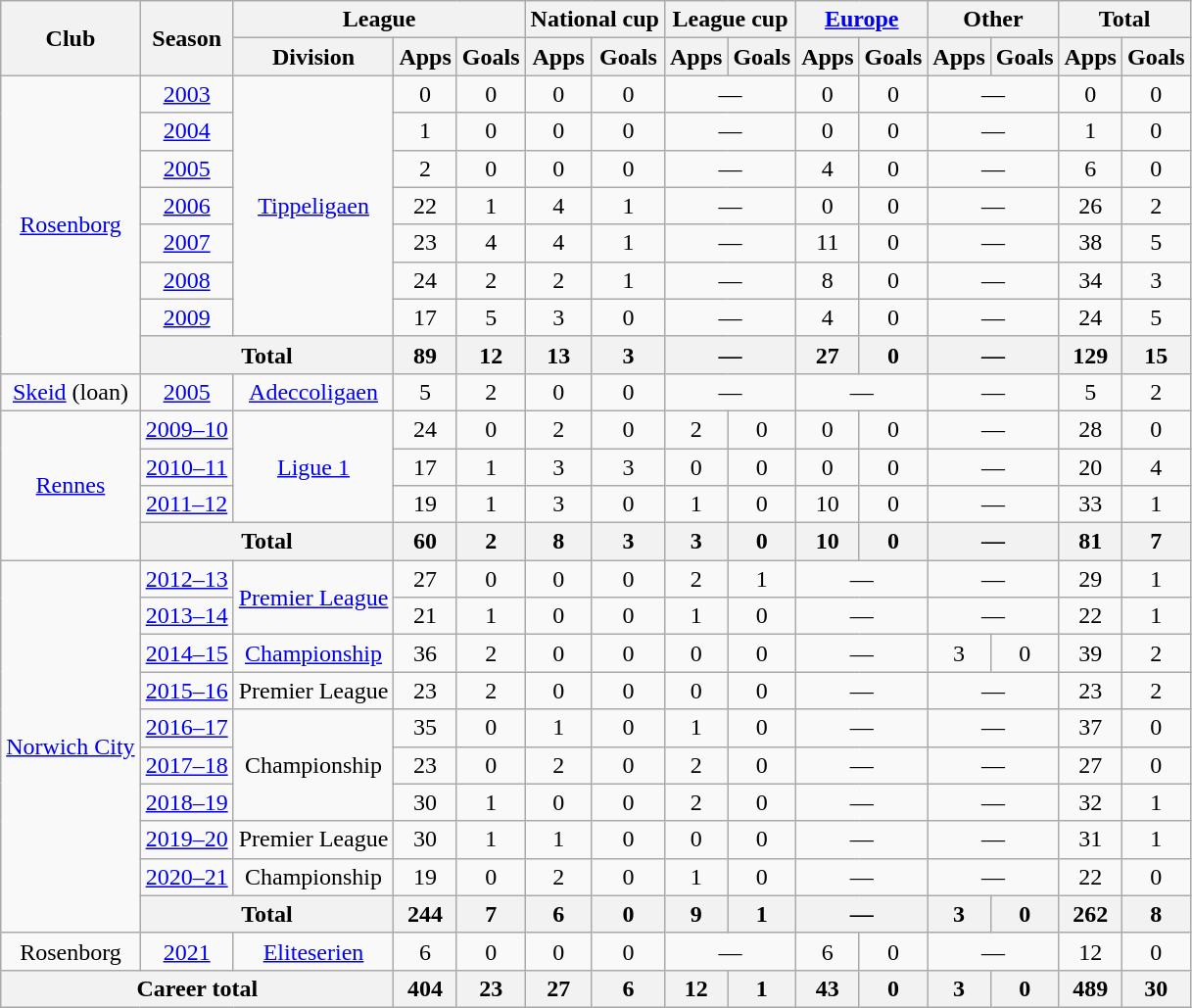<table class="wikitable" style="text-align:center">
<tr>
<th rowspan="2">Club</th>
<th rowspan="2">Season</th>
<th colspan="3">League</th>
<th colspan="2">National cup</th>
<th colspan="2">League cup</th>
<th colspan="2"><a href='#'>Europe</a></th>
<th colspan="2">Other</th>
<th colspan="2">Total</th>
</tr>
<tr>
<th>Division</th>
<th>Apps</th>
<th>Goals</th>
<th>Apps</th>
<th>Goals</th>
<th>Apps</th>
<th>Goals</th>
<th>Apps</th>
<th>Goals</th>
<th>Apps</th>
<th>Goals</th>
<th>Apps</th>
<th>Goals</th>
</tr>
<tr>
<td rowspan="8"><a href='#'>Rosenborg</a></td>
<td><a href='#'>2003</a></td>
<td rowspan="7"><a href='#'>Tippeligaen</a></td>
<td>0</td>
<td>0</td>
<td>0</td>
<td>0</td>
<td colspan="2">—</td>
<td>0</td>
<td>0</td>
<td colspan="2">—</td>
<td>0</td>
<td>0</td>
</tr>
<tr>
<td><a href='#'>2004</a></td>
<td>1</td>
<td>0</td>
<td>0</td>
<td>0</td>
<td colspan="2">—</td>
<td>0</td>
<td>0</td>
<td colspan="2">—</td>
<td>1</td>
<td>0</td>
</tr>
<tr>
<td><a href='#'>2005</a></td>
<td>2</td>
<td>0</td>
<td>0</td>
<td>0</td>
<td colspan="2">—</td>
<td>4</td>
<td>0</td>
<td colspan="2">—</td>
<td>6</td>
<td>0</td>
</tr>
<tr>
<td><a href='#'>2006</a></td>
<td>22</td>
<td>1</td>
<td>4</td>
<td>1</td>
<td colspan="2">—</td>
<td>0</td>
<td>0</td>
<td colspan="2">—</td>
<td>26</td>
<td>2</td>
</tr>
<tr>
<td><a href='#'>2007</a></td>
<td>23</td>
<td>4</td>
<td>4</td>
<td>1</td>
<td colspan="2">—</td>
<td>11</td>
<td>0</td>
<td colspan="2">—</td>
<td>38</td>
<td>5</td>
</tr>
<tr>
<td><a href='#'>2008</a></td>
<td>24</td>
<td>2</td>
<td>2</td>
<td>1</td>
<td colspan="2">—</td>
<td>8</td>
<td>0</td>
<td colspan="2">—</td>
<td>34</td>
<td>3</td>
</tr>
<tr>
<td><a href='#'>2009</a></td>
<td>17</td>
<td>5</td>
<td>3</td>
<td>0</td>
<td colspan="2">—</td>
<td>4</td>
<td>0</td>
<td colspan="2">—</td>
<td>24</td>
<td>5</td>
</tr>
<tr>
<th colspan="2">Total</th>
<th>89</th>
<th>12</th>
<th>13</th>
<th>3</th>
<th colspan="2">—</th>
<th>27</th>
<th>0</th>
<th colspan="2">—</th>
<th>129</th>
<th>15</th>
</tr>
<tr>
<td><a href='#'>Skeid</a> (loan)</td>
<td><a href='#'>2005</a></td>
<td><a href='#'>Adeccoligaen</a></td>
<td>5</td>
<td>2</td>
<td>0</td>
<td>0</td>
<td colspan="2">—</td>
<td colspan="2">—</td>
<td colspan="2">—</td>
<td>5</td>
<td>2</td>
</tr>
<tr>
<td rowspan="4"><a href='#'>Rennes</a></td>
<td><a href='#'>2009–10</a></td>
<td rowspan="3"><a href='#'>Ligue 1</a></td>
<td>24</td>
<td>0</td>
<td>2</td>
<td>0</td>
<td>2</td>
<td>0</td>
<td>0</td>
<td>0</td>
<td colspan="2">—</td>
<td>28</td>
<td>0</td>
</tr>
<tr>
<td><a href='#'>2010–11</a></td>
<td>17</td>
<td>1</td>
<td>3</td>
<td>3</td>
<td>0</td>
<td>0</td>
<td>0</td>
<td>0</td>
<td colspan="2">—</td>
<td>20</td>
<td>4</td>
</tr>
<tr>
<td><a href='#'>2011–12</a></td>
<td>19</td>
<td>1</td>
<td>3</td>
<td>0</td>
<td>1</td>
<td>0</td>
<td>10</td>
<td>0</td>
<td colspan="2">—</td>
<td>33</td>
<td>1</td>
</tr>
<tr>
<th colspan="2">Total</th>
<th>60</th>
<th>2</th>
<th>8</th>
<th>3</th>
<th>3</th>
<th>0</th>
<th>10</th>
<th>0</th>
<th colspan="2">—</th>
<th>81</th>
<th>7</th>
</tr>
<tr>
<td rowspan="10"><a href='#'>Norwich City</a></td>
<td><a href='#'>2012–13</a></td>
<td rowspan="2"><a href='#'>Premier League</a></td>
<td>27</td>
<td>0</td>
<td>0</td>
<td>0</td>
<td>2</td>
<td>1</td>
<td colspan="2">—</td>
<td colspan="2">—</td>
<td>29</td>
<td>1</td>
</tr>
<tr>
<td><a href='#'>2013–14</a></td>
<td>21</td>
<td>1</td>
<td>0</td>
<td>0</td>
<td>1</td>
<td>0</td>
<td colspan="2">—</td>
<td colspan="2">—</td>
<td>22</td>
<td>1</td>
</tr>
<tr>
<td><a href='#'>2014–15</a></td>
<td><a href='#'>Championship</a></td>
<td>36</td>
<td>2</td>
<td>0</td>
<td>0</td>
<td>0</td>
<td>0</td>
<td colspan="2">—</td>
<td>3</td>
<td>0</td>
<td>39</td>
<td>2</td>
</tr>
<tr>
<td><a href='#'>2015–16</a></td>
<td>Premier League</td>
<td>23</td>
<td>2</td>
<td>0</td>
<td>0</td>
<td>0</td>
<td>0</td>
<td colspan="2">—</td>
<td colspan="2">—</td>
<td>23</td>
<td>2</td>
</tr>
<tr>
<td><a href='#'>2016–17</a></td>
<td rowspan="3">Championship</td>
<td>35</td>
<td>0</td>
<td>1</td>
<td>0</td>
<td>1</td>
<td>0</td>
<td colspan="2">—</td>
<td colspan="2">—</td>
<td>37</td>
<td>0</td>
</tr>
<tr>
<td><a href='#'>2017–18</a></td>
<td>23</td>
<td>0</td>
<td>2</td>
<td>0</td>
<td>2</td>
<td>0</td>
<td colspan="2">—</td>
<td colspan="2">—</td>
<td>27</td>
<td>0</td>
</tr>
<tr>
<td><a href='#'>2018–19</a></td>
<td>30</td>
<td>1</td>
<td>0</td>
<td>0</td>
<td>2</td>
<td>0</td>
<td colspan="2">—</td>
<td colspan="2">—</td>
<td>32</td>
<td>1</td>
</tr>
<tr>
<td><a href='#'>2019–20</a></td>
<td>Premier League</td>
<td>30</td>
<td>1</td>
<td>1</td>
<td>0</td>
<td>0</td>
<td>0</td>
<td colspan="2">—</td>
<td colspan="2">—</td>
<td>31</td>
<td>1</td>
</tr>
<tr>
<td><a href='#'>2020–21</a></td>
<td>Championship</td>
<td>19</td>
<td>0</td>
<td>2</td>
<td>0</td>
<td>1</td>
<td>0</td>
<td colspan="2">—</td>
<td colspan="2">—</td>
<td>22</td>
<td>0</td>
</tr>
<tr>
<th colspan="2">Total</th>
<th>244</th>
<th>7</th>
<th>6</th>
<th>0</th>
<th>9</th>
<th>1</th>
<th colspan="2">—</th>
<th>3</th>
<th>0</th>
<th>262</th>
<th>8</th>
</tr>
<tr>
<td>Rosenborg</td>
<td><a href='#'>2021</a></td>
<td><a href='#'>Eliteserien</a></td>
<td>6</td>
<td>0</td>
<td>0</td>
<td>0</td>
<td colspan="2">—</td>
<td>6</td>
<td>0</td>
<td colspan="2">—</td>
<td>12</td>
<td>0</td>
</tr>
<tr>
<th colspan="3">Career total</th>
<th>404</th>
<th>23</th>
<th>27</th>
<th>6</th>
<th>12</th>
<th>1</th>
<th>43</th>
<th>0</th>
<th>3</th>
<th>0</th>
<th>489</th>
<th>30</th>
</tr>
</table>
